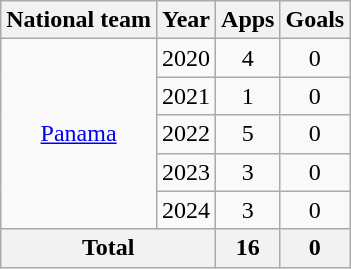<table class=wikitable style=text-align:center>
<tr>
<th>National team</th>
<th>Year</th>
<th>Apps</th>
<th>Goals</th>
</tr>
<tr>
<td rowspan="5"><a href='#'>Panama</a></td>
<td>2020</td>
<td>4</td>
<td>0</td>
</tr>
<tr>
<td>2021</td>
<td>1</td>
<td>0</td>
</tr>
<tr>
<td>2022</td>
<td>5</td>
<td>0</td>
</tr>
<tr>
<td>2023</td>
<td>3</td>
<td>0</td>
</tr>
<tr>
<td>2024</td>
<td>3</td>
<td>0</td>
</tr>
<tr>
<th colspan="2">Total</th>
<th>16</th>
<th>0</th>
</tr>
</table>
